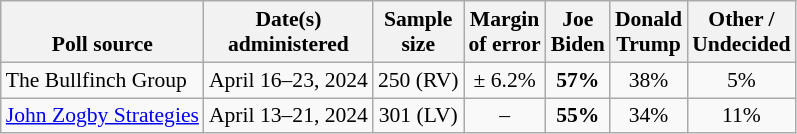<table class="wikitable sortable mw-datatable" style="font-size:90%;text-align:center;line-height:17px">
<tr valign=bottom>
<th>Poll source</th>
<th>Date(s)<br>administered</th>
<th>Sample<br>size</th>
<th>Margin<br>of error</th>
<th class="unsortable">Joe<br>Biden<br></th>
<th class="unsortable">Donald<br>Trump<br></th>
<th class="unsortable">Other /<br>Undecided</th>
</tr>
<tr>
<td style="text-align:left;">The Bullfinch Group</td>
<td>April 16–23, 2024</td>
<td>250 (RV)</td>
<td>± 6.2%</td>
<td><strong>57%</strong></td>
<td>38%</td>
<td>5%</td>
</tr>
<tr>
<td style="text-align:left;"><a href='#'>John Zogby Strategies</a></td>
<td data-sort-value="2024-05-01">April 13–21, 2024</td>
<td>301 (LV)</td>
<td>–</td>
<td><strong>55%</strong></td>
<td>34%</td>
<td>11%</td>
</tr>
</table>
